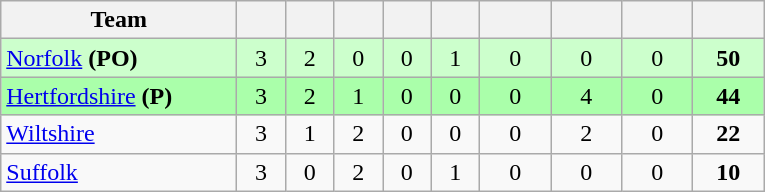<table class="wikitable" style="text-align:center">
<tr>
<th width="150">Team</th>
<th width="25"></th>
<th width="25"></th>
<th width="25"></th>
<th width="25"></th>
<th width="25"></th>
<th width="40"></th>
<th width="40"></th>
<th width="40"></th>
<th width="40"></th>
</tr>
<tr style="background:#cfc">
<td style="text-align:left"><a href='#'>Norfolk</a> <strong>(PO)</strong></td>
<td>3</td>
<td>2</td>
<td>0</td>
<td>0</td>
<td>1</td>
<td>0</td>
<td>0</td>
<td>0</td>
<td><strong>50</strong></td>
</tr>
<tr style="background:#afa">
<td style="text-align:left"><a href='#'>Hertfordshire</a> <strong>(P)</strong></td>
<td>3</td>
<td>2</td>
<td>1</td>
<td>0</td>
<td>0</td>
<td>0</td>
<td>4</td>
<td>0</td>
<td><strong>44</strong></td>
</tr>
<tr>
<td style="text-align:left"><a href='#'>Wiltshire</a></td>
<td>3</td>
<td>1</td>
<td>2</td>
<td>0</td>
<td>0</td>
<td>0</td>
<td>2</td>
<td>0</td>
<td><strong>22</strong></td>
</tr>
<tr>
<td style="text-align:left"><a href='#'>Suffolk</a></td>
<td>3</td>
<td>0</td>
<td>2</td>
<td>0</td>
<td>1</td>
<td>0</td>
<td>0</td>
<td>0</td>
<td><strong>10</strong></td>
</tr>
</table>
